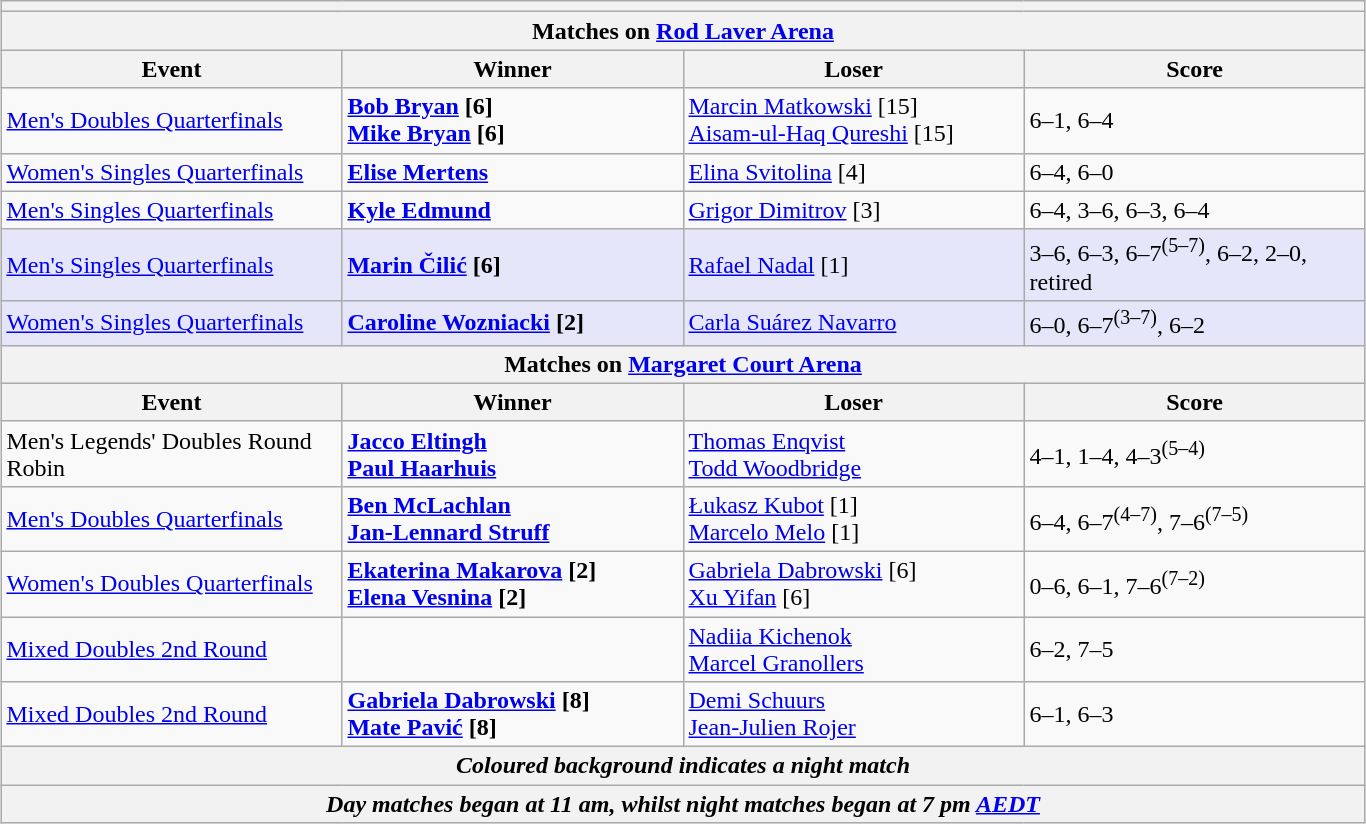<table class="wikitable collapsible uncollapsed" style="margin:1em auto;">
<tr>
<th colspan=4></th>
</tr>
<tr>
<th colspan=4><strong>Matches on <a href='#'>Rod Laver Arena</a></strong></th>
</tr>
<tr>
<th style="width:220px;">Event</th>
<th style="width:220px;">Winner</th>
<th style="width:220px;">Loser</th>
<th style="width:220px;">Score</th>
</tr>
<tr>
<td><a href='#'>Men's Doubles Quarterfinals</a></td>
<td> <strong><a href='#'>Bob Bryan</a> [6] <br>  <a href='#'>Mike Bryan</a> [6]</strong></td>
<td> <a href='#'>Marcin Matkowski</a> [15] <br>  <a href='#'>Aisam-ul-Haq Qureshi</a> [15]</td>
<td>6–1, 6–4</td>
</tr>
<tr>
<td><a href='#'>Women's Singles Quarterfinals</a></td>
<td> <strong><a href='#'>Elise Mertens</a></strong></td>
<td> <a href='#'>Elina Svitolina</a> [4]</td>
<td>6–4, 6–0</td>
</tr>
<tr>
<td><a href='#'>Men's Singles Quarterfinals</a></td>
<td> <strong><a href='#'>Kyle Edmund</a></strong></td>
<td> <a href='#'>Grigor Dimitrov</a> [3]</td>
<td>6–4, 3–6, 6–3, 6–4</td>
</tr>
<tr bgcolor=lavender>
<td><a href='#'>Men's Singles Quarterfinals</a></td>
<td> <strong><a href='#'>Marin Čilić</a> [6]</strong></td>
<td> <a href='#'>Rafael Nadal</a> [1]</td>
<td>3–6, 6–3, 6–7<sup>(5–7)</sup>, 6–2, 2–0, retired</td>
</tr>
<tr bgcolor=lavender>
<td><a href='#'>Women's Singles Quarterfinals</a></td>
<td> <strong><a href='#'>Caroline Wozniacki</a> [2]</strong></td>
<td> <a href='#'>Carla Suárez Navarro</a></td>
<td>6–0, 6–7<sup>(3–7)</sup>, 6–2</td>
</tr>
<tr>
<th colspan=4><strong>Matches on <a href='#'>Margaret Court Arena</a></strong></th>
</tr>
<tr>
<th style="width:220px;">Event</th>
<th style="width:220px;">Winner</th>
<th style="width:220px;">Loser</th>
<th style="width:220px;">Score</th>
</tr>
<tr>
<td>Men's Legends' Doubles Round Robin</td>
<td> <strong><a href='#'>Jacco Eltingh</a> <br>  <a href='#'>Paul Haarhuis</a></strong></td>
<td> <a href='#'>Thomas Enqvist</a> <br>  <a href='#'>Todd Woodbridge</a></td>
<td>4–1, 1–4, 4–3<sup>(5–4)</sup></td>
</tr>
<tr>
<td><a href='#'>Men's Doubles Quarterfinals</a></td>
<td> <strong><a href='#'>Ben McLachlan</a> <br>  <a href='#'>Jan-Lennard Struff</a></strong></td>
<td> <a href='#'>Łukasz Kubot</a> [1] <br>  <a href='#'>Marcelo Melo</a> [1]</td>
<td>6–4, 6–7<sup>(4–7)</sup>, 7–6<sup>(7–5)</sup></td>
</tr>
<tr>
<td><a href='#'>Women's Doubles Quarterfinals</a></td>
<td> <strong><a href='#'>Ekaterina Makarova</a> [2]<br> <a href='#'>Elena Vesnina</a> [2]</strong></td>
<td> <a href='#'>Gabriela Dabrowski</a> [6]<br> <a href='#'>Xu Yifan</a> [6]</td>
<td>0–6, 6–1, 7–6<sup>(7–2)</sup></td>
</tr>
<tr>
<td><a href='#'>Mixed Doubles 2nd Round</a></td>
<td></td>
<td> <a href='#'>Nadiia Kichenok</a><br> <a href='#'>Marcel Granollers</a></td>
<td>6–2, 7–5</td>
</tr>
<tr>
<td><a href='#'>Mixed Doubles 2nd Round</a></td>
<td> <strong><a href='#'>Gabriela Dabrowski</a> [8]</strong><br> <strong><a href='#'>Mate Pavić</a> [8]</strong></td>
<td> <a href='#'>Demi Schuurs</a> <br>  <a href='#'>Jean-Julien Rojer</a></td>
<td>6–1, 6–3</td>
</tr>
<tr>
<th colspan=4><em>Coloured background indicates a night match</em></th>
</tr>
<tr>
<th colspan=4><em>Day matches began at 11 am, whilst night matches began at 7 pm <a href='#'>AEDT</a></em></th>
</tr>
</table>
